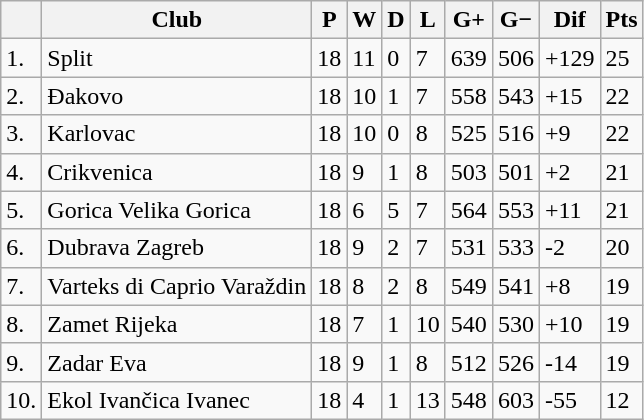<table class="wikitable sortable">
<tr>
<th></th>
<th>Club</th>
<th>P</th>
<th>W</th>
<th>D</th>
<th>L</th>
<th>G+</th>
<th>G−</th>
<th>Dif</th>
<th>Pts</th>
</tr>
<tr>
<td>1.</td>
<td>Split</td>
<td>18</td>
<td>11</td>
<td>0</td>
<td>7</td>
<td>639</td>
<td>506</td>
<td>+129</td>
<td>25</td>
</tr>
<tr>
<td>2.</td>
<td>Đakovo</td>
<td>18</td>
<td>10</td>
<td>1</td>
<td>7</td>
<td>558</td>
<td>543</td>
<td>+15</td>
<td>22</td>
</tr>
<tr>
<td>3.</td>
<td>Karlovac</td>
<td>18</td>
<td>10</td>
<td>0</td>
<td>8</td>
<td>525</td>
<td>516</td>
<td>+9</td>
<td>22</td>
</tr>
<tr>
<td>4.</td>
<td>Crikvenica</td>
<td>18</td>
<td>9</td>
<td>1</td>
<td>8</td>
<td>503</td>
<td>501</td>
<td>+2</td>
<td>21</td>
</tr>
<tr>
<td>5.</td>
<td>Gorica Velika Gorica</td>
<td>18</td>
<td>6</td>
<td>5</td>
<td>7</td>
<td>564</td>
<td>553</td>
<td>+11</td>
<td>21</td>
</tr>
<tr>
<td>6.</td>
<td>Dubrava Zagreb</td>
<td>18</td>
<td>9</td>
<td>2</td>
<td>7</td>
<td>531</td>
<td>533</td>
<td>-2</td>
<td>20</td>
</tr>
<tr>
<td>7.</td>
<td>Varteks di Caprio Varaždin</td>
<td>18</td>
<td>8</td>
<td>2</td>
<td>8</td>
<td>549</td>
<td>541</td>
<td>+8</td>
<td>19</td>
</tr>
<tr>
<td>8.</td>
<td>Zamet Rijeka</td>
<td>18</td>
<td>7</td>
<td>1</td>
<td>10</td>
<td>540</td>
<td>530</td>
<td>+10</td>
<td>19</td>
</tr>
<tr>
<td>9.</td>
<td>Zadar Eva</td>
<td>18</td>
<td>9</td>
<td>1</td>
<td>8</td>
<td>512</td>
<td>526</td>
<td>-14</td>
<td>19</td>
</tr>
<tr>
<td>10.</td>
<td>Ekol Ivančica Ivanec</td>
<td>18</td>
<td>4</td>
<td>1</td>
<td>13</td>
<td>548</td>
<td>603</td>
<td>-55</td>
<td>12</td>
</tr>
</table>
